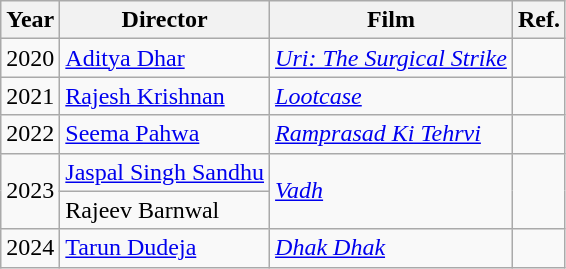<table class="wikitable sortable">
<tr>
<th>Year</th>
<th>Director</th>
<th>Film</th>
<th>Ref.</th>
</tr>
<tr>
<td>2020</td>
<td><a href='#'>Aditya Dhar</a></td>
<td><a href='#'><em>Uri: The Surgical Strike</em></a></td>
<td></td>
</tr>
<tr>
<td>2021</td>
<td><a href='#'>Rajesh Krishnan</a></td>
<td><em><a href='#'>Lootcase</a></em></td>
<td></td>
</tr>
<tr>
<td>2022</td>
<td><a href='#'>Seema Pahwa</a></td>
<td><a href='#'><em>Ramprasad Ki Tehrvi</em></a></td>
<td></td>
</tr>
<tr>
<td rowspan="2">2023</td>
<td><a href='#'>Jaspal Singh Sandhu</a></td>
<td rowspan="2"><a href='#'><em>Vadh</em></a></td>
<td rowspan="2"></td>
</tr>
<tr>
<td>Rajeev Barnwal</td>
</tr>
<tr>
<td>2024</td>
<td><a href='#'>Tarun Dudeja</a></td>
<td><a href='#'><em>Dhak Dhak</em></a></td>
<td></td>
</tr>
</table>
